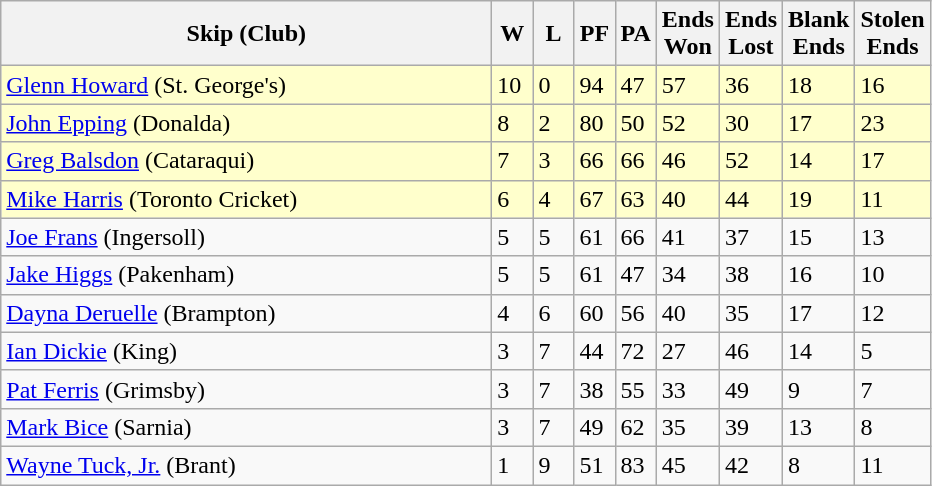<table class="wikitable">
<tr>
<th width=320px>Skip (Club)</th>
<th width=20px>W</th>
<th width=20px>L</th>
<th width=20px>PF</th>
<th width=20px>PA</th>
<th width=20px>Ends <br> Won</th>
<th width=20px>Ends <br> Lost</th>
<th width=20px>Blank <br> Ends</th>
<th width=20px>Stolen <br> Ends<br></th>
</tr>
<tr bgcolor=#ffffcc>
<td><a href='#'>Glenn Howard</a> (St. George's)</td>
<td>10</td>
<td>0</td>
<td>94</td>
<td>47</td>
<td>57</td>
<td>36</td>
<td>18</td>
<td>16</td>
</tr>
<tr bgcolor=#ffffcc>
<td><a href='#'>John Epping</a> (Donalda)</td>
<td>8</td>
<td>2</td>
<td>80</td>
<td>50</td>
<td>52</td>
<td>30</td>
<td>17</td>
<td>23</td>
</tr>
<tr bgcolor=#ffffcc>
<td><a href='#'>Greg Balsdon</a> (Cataraqui)</td>
<td>7</td>
<td>3</td>
<td>66</td>
<td>66</td>
<td>46</td>
<td>52</td>
<td>14</td>
<td>17</td>
</tr>
<tr bgcolor=#ffffcc>
<td><a href='#'>Mike Harris</a> (Toronto Cricket)</td>
<td>6</td>
<td>4</td>
<td>67</td>
<td>63</td>
<td>40</td>
<td>44</td>
<td>19</td>
<td>11</td>
</tr>
<tr>
<td><a href='#'>Joe Frans</a> (Ingersoll)</td>
<td>5</td>
<td>5</td>
<td>61</td>
<td>66</td>
<td>41</td>
<td>37</td>
<td>15</td>
<td>13</td>
</tr>
<tr>
<td><a href='#'>Jake Higgs</a> (Pakenham)</td>
<td>5</td>
<td>5</td>
<td>61</td>
<td>47</td>
<td>34</td>
<td>38</td>
<td>16</td>
<td>10</td>
</tr>
<tr>
<td><a href='#'>Dayna Deruelle</a> (Brampton)</td>
<td>4</td>
<td>6</td>
<td>60</td>
<td>56</td>
<td>40</td>
<td>35</td>
<td>17</td>
<td>12</td>
</tr>
<tr>
<td><a href='#'>Ian Dickie</a> (King)</td>
<td>3</td>
<td>7</td>
<td>44</td>
<td>72</td>
<td>27</td>
<td>46</td>
<td>14</td>
<td>5</td>
</tr>
<tr>
<td><a href='#'>Pat Ferris</a> (Grimsby)</td>
<td>3</td>
<td>7</td>
<td>38</td>
<td>55</td>
<td>33</td>
<td>49</td>
<td>9</td>
<td>7</td>
</tr>
<tr>
<td><a href='#'>Mark Bice</a> (Sarnia)</td>
<td>3</td>
<td>7</td>
<td>49</td>
<td>62</td>
<td>35</td>
<td>39</td>
<td>13</td>
<td>8</td>
</tr>
<tr>
<td><a href='#'>Wayne Tuck, Jr.</a> (Brant)</td>
<td>1</td>
<td>9</td>
<td>51</td>
<td>83</td>
<td>45</td>
<td>42</td>
<td>8</td>
<td>11</td>
</tr>
</table>
